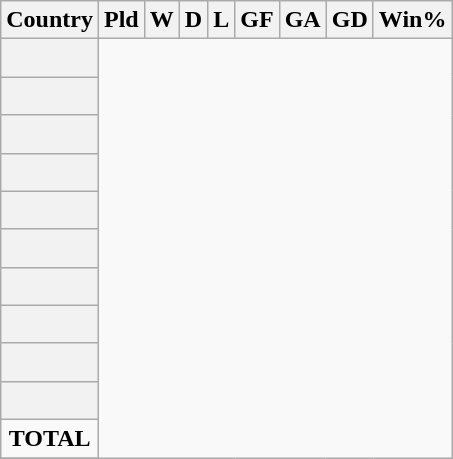<table class="wikitable sortable plainrowheaders" style="text-align:center">
<tr>
<th scope="col">Country</th>
<th scope="col">Pld</th>
<th scope="col">W</th>
<th scope="col">D</th>
<th scope="col">L</th>
<th scope="col">GF</th>
<th scope="col">GA</th>
<th scope="col">GD</th>
<th scope="col">Win%</th>
</tr>
<tr>
<th scope="row" align=left><br></th>
</tr>
<tr>
<th scope="row" align=left><br></th>
</tr>
<tr>
<th scope="row" align=left><br></th>
</tr>
<tr>
<th scope="row" align=left><br></th>
</tr>
<tr>
<th scope="row" align=left><br></th>
</tr>
<tr>
<th scope="row" align=left><br></th>
</tr>
<tr>
<th scope="row" align=left><br></th>
</tr>
<tr>
<th scope="row" align=left><br></th>
</tr>
<tr>
<th scope="row" align=left><br></th>
</tr>
<tr>
<th scope="row" align=left><br></th>
</tr>
<tr>
<td><strong>TOTAL</strong><br></td>
</tr>
<tr>
</tr>
</table>
